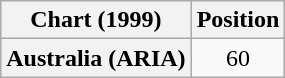<table class="wikitable plainrowheaders" style="text-align:center">
<tr>
<th scope="col">Chart (1999)</th>
<th scope="col">Position</th>
</tr>
<tr>
<th scope="row">Australia (ARIA)</th>
<td>60</td>
</tr>
</table>
